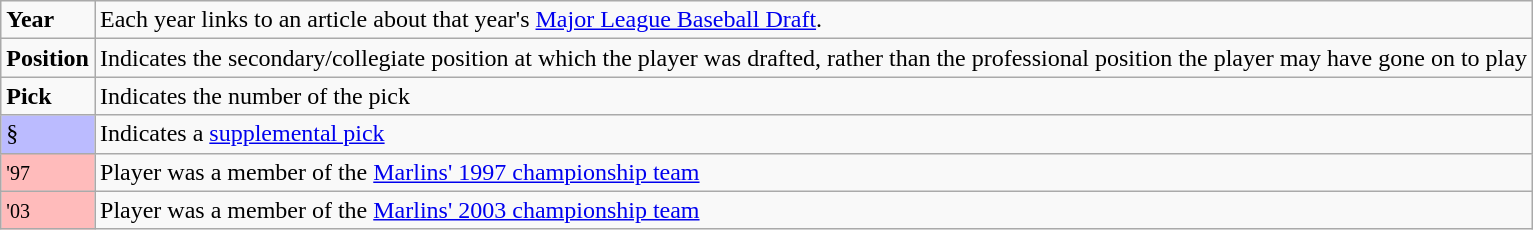<table class="wikitable" border="1">
<tr>
<td><strong>Year</strong></td>
<td>Each year links to an article about that year's <a href='#'>Major League Baseball Draft</a>.</td>
</tr>
<tr>
<td><strong>Position</strong></td>
<td>Indicates the secondary/collegiate position at which the player was drafted, rather than the professional position the player may have gone on to play</td>
</tr>
<tr>
<td><strong>Pick</strong></td>
<td>Indicates the number of the pick</td>
</tr>
<tr>
<td bgcolor="#bbbbff">§</td>
<td>Indicates a <a href='#'>supplemental pick</a></td>
</tr>
<tr>
<td bgcolor="#ffbbbb"><small>'97</small></td>
<td>Player was a member of the <a href='#'>Marlins' 1997 championship team</a></td>
</tr>
<tr>
<td bgcolor="#ffbbbb"><small>'03</small></td>
<td>Player was a member of the <a href='#'>Marlins' 2003 championship team</a></td>
</tr>
</table>
